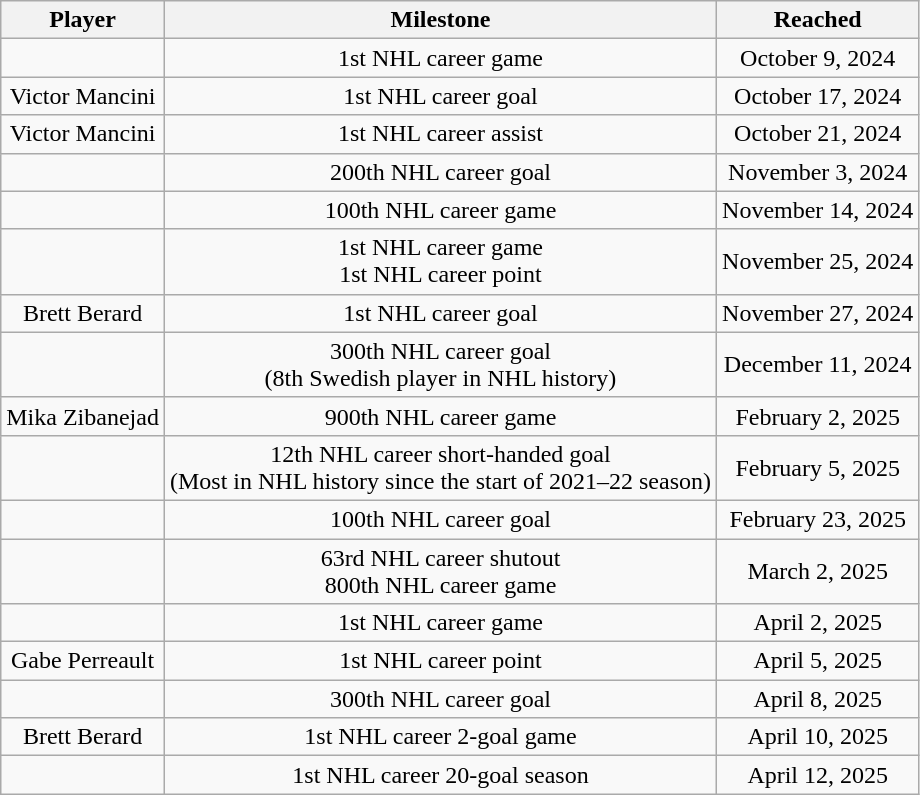<table class="wikitable sortable" style="text-align:center;">
<tr>
<th>Player</th>
<th>Milestone</th>
<th>Reached</th>
</tr>
<tr>
<td></td>
<td>1st NHL career game</td>
<td>October 9, 2024</td>
</tr>
<tr>
<td>Victor Mancini</td>
<td>1st NHL career goal</td>
<td>October 17, 2024</td>
</tr>
<tr>
<td>Victor Mancini</td>
<td>1st NHL career assist</td>
<td>October 21, 2024</td>
</tr>
<tr>
<td></td>
<td>200th NHL career goal</td>
<td>November 3, 2024</td>
</tr>
<tr>
<td></td>
<td>100th NHL career game</td>
<td>November 14, 2024</td>
</tr>
<tr>
<td></td>
<td>1st NHL career game<br>1st NHL  career point</td>
<td>November 25, 2024</td>
</tr>
<tr>
<td>Brett Berard</td>
<td>1st NHL career goal</td>
<td>November 27, 2024</td>
</tr>
<tr>
<td></td>
<td>300th NHL career goal<br>(8th Swedish player in NHL history)</td>
<td>December 11, 2024</td>
</tr>
<tr>
<td>Mika Zibanejad</td>
<td>900th NHL career game</td>
<td>February 2, 2025</td>
</tr>
<tr>
<td></td>
<td>12th NHL career short-handed goal<br>(Most in NHL history since the start of 2021–22 season)</td>
<td>February 5, 2025</td>
</tr>
<tr>
<td></td>
<td>100th NHL career goal</td>
<td>February 23, 2025</td>
</tr>
<tr>
<td></td>
<td>63rd NHL career shutout<br>800th NHL career game</td>
<td>March 2, 2025</td>
</tr>
<tr>
<td></td>
<td>1st NHL career game</td>
<td>April 2, 2025</td>
</tr>
<tr>
<td>Gabe Perreault</td>
<td>1st NHL career point</td>
<td>April 5, 2025</td>
</tr>
<tr>
<td></td>
<td>300th NHL career goal</td>
<td>April 8, 2025</td>
</tr>
<tr>
<td>Brett Berard</td>
<td>1st NHL career 2-goal game</td>
<td>April 10, 2025</td>
</tr>
<tr>
<td></td>
<td>1st NHL career 20-goal season</td>
<td>April 12, 2025</td>
</tr>
</table>
